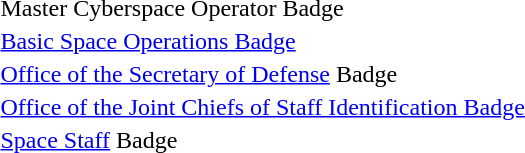<table>
<tr>
<td></td>
<td>Master Cyberspace Operator Badge</td>
</tr>
<tr>
<td></td>
<td><a href='#'>Basic Space Operations Badge</a></td>
</tr>
<tr>
<td></td>
<td><a href='#'>Office of the Secretary of Defense</a> Badge</td>
</tr>
<tr>
<td></td>
<td><a href='#'>Office of the Joint Chiefs of Staff Identification Badge</a></td>
</tr>
<tr>
<td></td>
<td><a href='#'>Space Staff</a> Badge</td>
</tr>
</table>
